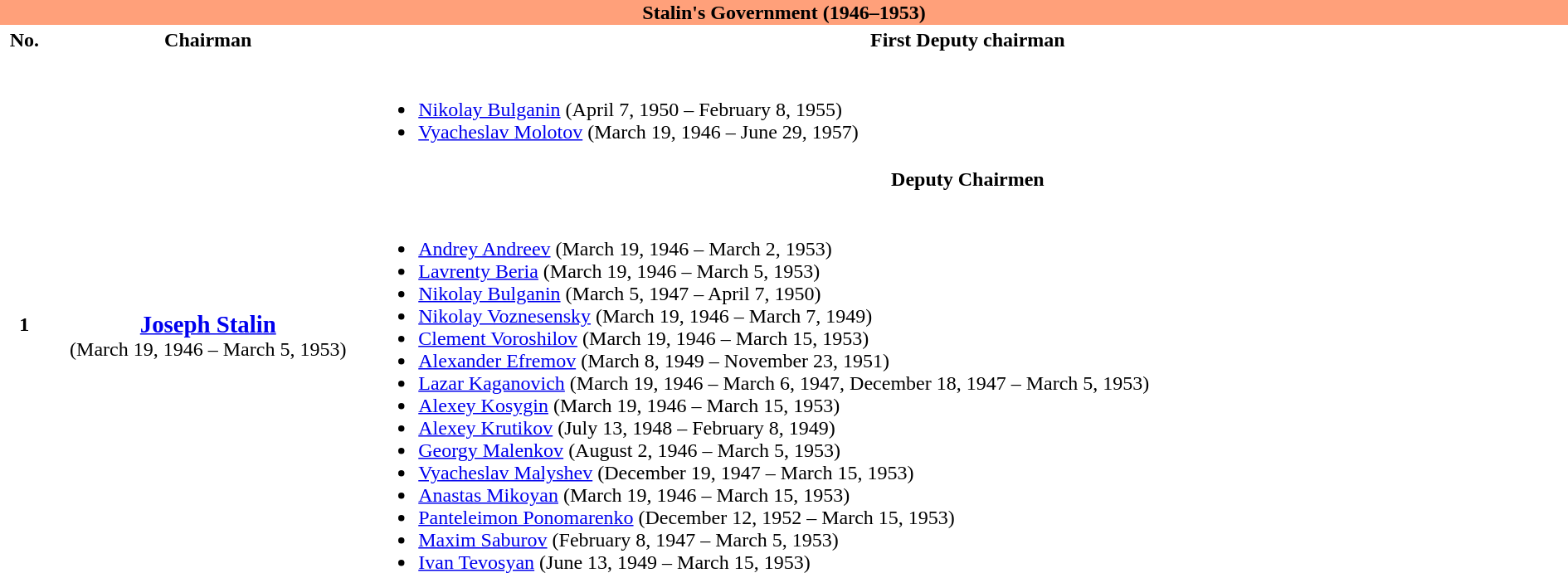<table class="tiles collapsible" border="0" width="100%">
<tr>
<th colspan="3" align="center" style="background:#FFA07A">Stalin's Government (1946–1953)</th>
</tr>
<tr>
<th>No.</th>
<th>Chairman</th>
<th>First Deputy chairman</th>
</tr>
<tr>
<th rowspan="3">1</th>
<td style="text-align:center;" rowspan="3" width="250px"><br><big><strong><a href='#'>Joseph Stalin</a></strong></big><br>(March 19, 1946 – March 5, 1953)</td>
<td><br><ul><li><a href='#'>Nikolay Bulganin</a> (April 7, 1950 – February 8, 1955)</li><li><a href='#'>Vyacheslav Molotov</a> (March 19, 1946 – June 29, 1957)</li></ul></td>
</tr>
<tr>
<th>Deputy Chairmen</th>
</tr>
<tr>
<td><br><ul><li><a href='#'>Andrey Andreev</a> (March 19, 1946 – March 2, 1953)</li><li><a href='#'>Lavrenty Beria</a> (March 19, 1946 – March 5, 1953)</li><li><a href='#'>Nikolay Bulganin</a> (March 5, 1947 – April 7, 1950)</li><li><a href='#'>Nikolay Voznesensky</a> (March 19, 1946 – March 7, 1949)</li><li><a href='#'>Clement Voroshilov</a> (March 19, 1946 – March 15, 1953)</li><li><a href='#'>Alexander Efremov</a> (March 8, 1949 – November 23, 1951)</li><li><a href='#'>Lazar Kaganovich</a> (March 19, 1946 – March 6, 1947, December 18, 1947 – March 5, 1953)</li><li><a href='#'>Alexey Kosygin</a> (March 19, 1946 – March 15, 1953)</li><li><a href='#'>Alexey Krutikov</a> (July 13, 1948 – February 8, 1949)</li><li><a href='#'>Georgy Malenkov</a> (August 2, 1946 – March 5, 1953)</li><li><a href='#'>Vyacheslav Malyshev</a> (December 19, 1947 – March 15, 1953)</li><li><a href='#'>Anastas Mikoyan</a> (March 19, 1946 – March 15, 1953)</li><li><a href='#'>Panteleimon Ponomarenko</a> (December 12, 1952 – March 15, 1953)</li><li><a href='#'>Maxim Saburov</a> (February 8, 1947 – March 5, 1953)</li><li><a href='#'>Ivan Tevosyan</a> (June 13, 1949 – March 15, 1953)</li></ul></td>
</tr>
</table>
